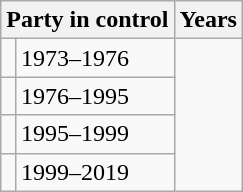<table class="wikitable">
<tr>
<th colspan="2">Party in control</th>
<th>Years</th>
</tr>
<tr>
<td></td>
<td>1973–1976</td>
</tr>
<tr>
<td></td>
<td>1976–1995</td>
</tr>
<tr>
<td></td>
<td>1995–1999</td>
</tr>
<tr>
<td></td>
<td>1999–2019</td>
</tr>
</table>
